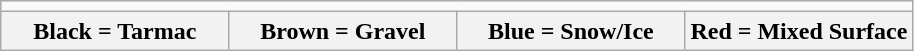<table class="wikitable" align=center>
<tr>
<td align=center colspan=4></td>
</tr>
<tr>
<th width=25%>Black = Tarmac</th>
<th width=25%>Brown = Gravel</th>
<th width=25%>Blue = Snow/Ice</th>
<th width=25%>Red = Mixed Surface</th>
</tr>
</table>
